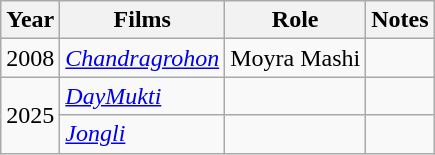<table class="wikitable">
<tr>
<th>Year</th>
<th>Films</th>
<th>Role</th>
<th>Notes</th>
</tr>
<tr>
<td>2008</td>
<td><em><a href='#'>Chandragrohon</a></em></td>
<td>Moyra Mashi</td>
<td></td>
</tr>
<tr>
<td rowspan="2">2025</td>
<td><em><a href='#'>DayMukti</a></em></td>
<td></td>
<td></td>
</tr>
<tr>
<td><em><a href='#'>Jongli</a></em></td>
<td></td>
<td></td>
</tr>
</table>
